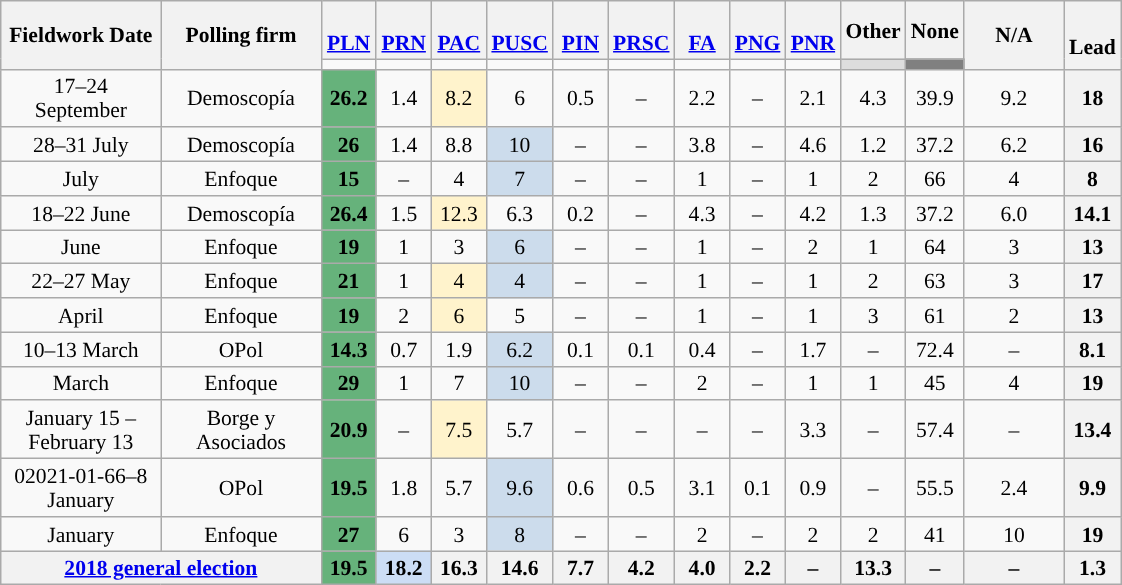<table class="wikitable mw-collapsible" style="text-align:center; font-size:90%; line-height:16px">
<tr>
<th style="width:100px;" rowspan="2" class="unsortable">Fieldwork Date</th>
<th style="width:100px;" rowspan="2">Polling firm</th>
<th style="width:30px;"><br><a href='#'>PLN</a></th>
<th style="width:30px;"><br><a href='#'>PRN</a></th>
<th style="width:30px;"><br><a href='#'>PAC</a></th>
<th style="width:30px;"><br><a href='#'>PUSC</a></th>
<th style="width:30px;"><br><a href='#'>PIN</a></th>
<th style="width:30px;"><br><a href='#'>PRSC</a></th>
<th style="width:30px;"><br><a href='#'>FA</a></th>
<th style="width:30px;"><br><a href='#'>PNG</a></th>
<th style="width:30px;"><br><a href='#'>PNR</a></th>
<th>Other</th>
<th>None</th>
<th style="width:60px;" rowspan="2">N/A</th>
<th rowspan="2"><br>Lead</th>
</tr>
<tr>
<td></td>
<td></td>
<td></td>
<td></td>
<td></td>
<td></td>
<td></td>
<td></td>
<td></td>
<td style="color:inherit;background:#dddddd"></td>
<td bgcolor="#808080"></td>
</tr>
<tr>
<td>17–24 September</td>
<td>Demoscopía</td>
<td style="background:#66B27B"><strong>26.2</strong></td>
<td>1.4</td>
<td style="background:#FFF3CC">8.2</td>
<td>6</td>
<td>0.5</td>
<td>–</td>
<td>2.2</td>
<td>–</td>
<td>2.1</td>
<td>4.3</td>
<td>39.9</td>
<td>9.2</td>
<th style="background:">18</th>
</tr>
<tr>
<td>28–31 July</td>
<td>Demoscopía</td>
<td style="background:#66B27B"><strong>26</strong></td>
<td>1.4</td>
<td>8.8</td>
<td style="background:#CCDCEC">10</td>
<td>–</td>
<td>–</td>
<td>3.8</td>
<td>–</td>
<td>4.6</td>
<td>1.2</td>
<td>37.2</td>
<td>6.2</td>
<th style="background:">16</th>
</tr>
<tr>
<td>July</td>
<td>Enfoque</td>
<td style="background:#66B27B;"><strong>15</strong></td>
<td>–</td>
<td>4</td>
<td style="background:#CCDCEC">7</td>
<td>–</td>
<td>–</td>
<td>1</td>
<td>–</td>
<td>1</td>
<td>2</td>
<td>66</td>
<td>4</td>
<th style="background:">8</th>
</tr>
<tr>
<td>18–22 June</td>
<td>Demoscopía</td>
<td style="background:#66B27B;"><strong>26.4</strong></td>
<td>1.5</td>
<td style="background:#FFF3CC">12.3</td>
<td>6.3</td>
<td>0.2</td>
<td>–</td>
<td>4.3</td>
<td>–</td>
<td>4.2</td>
<td>1.3</td>
<td>37.2</td>
<td>6.0</td>
<th style="background:">14.1</th>
</tr>
<tr>
<td>June</td>
<td>Enfoque</td>
<td style="background:#66B27B;"><strong>19</strong></td>
<td>1</td>
<td>3</td>
<td style="background:#CCDCEC">6</td>
<td>–</td>
<td>–</td>
<td>1</td>
<td>–</td>
<td>2</td>
<td>1</td>
<td>64</td>
<td>3</td>
<th style="background:">13</th>
</tr>
<tr>
<td>22–27 May</td>
<td>Enfoque</td>
<td style="background:#66B27B;"><strong>21</strong></td>
<td>1</td>
<td style="background:#FFF3CC">4</td>
<td style="background:#CCDCEC">4</td>
<td>–</td>
<td>–</td>
<td>1</td>
<td>–</td>
<td>1</td>
<td>2</td>
<td>63</td>
<td>3</td>
<th style="background:">17</th>
</tr>
<tr>
<td>April</td>
<td>Enfoque</td>
<td style="background:#66B27B;"><strong>19</strong></td>
<td>2</td>
<td style="background:#FFF3CC">6</td>
<td>5</td>
<td>–</td>
<td>–</td>
<td>1</td>
<td>–</td>
<td>1</td>
<td>3</td>
<td>61</td>
<td>2</td>
<th style="background:">13</th>
</tr>
<tr>
<td>10–13 March</td>
<td>OPol</td>
<td style="background:#66B27B;"><strong>14.3</strong></td>
<td>0.7</td>
<td>1.9</td>
<td style="background:#CCDCEC">6.2</td>
<td>0.1</td>
<td>0.1</td>
<td>0.4</td>
<td>–</td>
<td>1.7</td>
<td>–</td>
<td>72.4</td>
<td>–</td>
<th style="background:">8.1</th>
</tr>
<tr>
<td>March</td>
<td>Enfoque</td>
<td style="background:#66B27B;"><strong>29</strong></td>
<td>1</td>
<td>7</td>
<td style="background:#CCDCEC">10</td>
<td>–</td>
<td>–</td>
<td>2</td>
<td>–</td>
<td>1</td>
<td>1</td>
<td>45</td>
<td>4</td>
<th style="background:">19</th>
</tr>
<tr>
<td>January 15 – February 13</td>
<td>Borge y Asociados</td>
<td style="background:#66B27B;"><strong>20.9</strong></td>
<td>–</td>
<td style="background:#FFF3CC">7.5</td>
<td>5.7</td>
<td>–</td>
<td>–</td>
<td>–</td>
<td>–</td>
<td>3.3</td>
<td>–</td>
<td>57.4</td>
<td>–</td>
<th style="background:">13.4</th>
</tr>
<tr>
<td><span>02021-01-6</span>6–8 January</td>
<td>OPol</td>
<td style="background:#66B27B;"><strong>19.5</strong></td>
<td>1.8</td>
<td>5.7</td>
<td style="background:#CCDCEC">9.6</td>
<td>0.6</td>
<td>0.5</td>
<td>3.1</td>
<td>0.1</td>
<td>0.9</td>
<td>–</td>
<td>55.5</td>
<td>2.4</td>
<th style="background:">9.9</th>
</tr>
<tr>
<td>January</td>
<td>Enfoque</td>
<td style="background:#66B27B;"><strong>27</strong></td>
<td>6</td>
<td>3</td>
<td style="background:#CCDCEC">8</td>
<td>–</td>
<td>–</td>
<td>2</td>
<td>–</td>
<td>2</td>
<td>2</td>
<td>41</td>
<td>10</td>
<th style="background:">19</th>
</tr>
<tr>
<th colspan="2"><a href='#'>2018 general election</a></th>
<th style="background:#66B27B;">19.5</th>
<th style="background:#CCDDF5;">18.2</th>
<th>16.3</th>
<th>14.6</th>
<th>7.7</th>
<th>4.2</th>
<th>4.0</th>
<th>2.2</th>
<th>–</th>
<th>13.3</th>
<th>–</th>
<th>–</th>
<th style="background:">1.3</th>
</tr>
</table>
